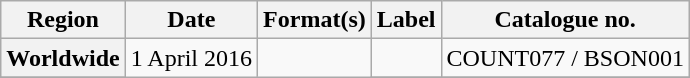<table class="wikitable plainrowheaders">
<tr>
<th scope="col">Region</th>
<th scope="col">Date</th>
<th scope="col">Format(s)</th>
<th scope="col">Label</th>
<th scope="col">Catalogue no.</th>
</tr>
<tr>
<th scope="row">Worldwide</th>
<td rowspan="3">1 April 2016</td>
<td rowspan="3"></td>
<td></td>
<td>COUNT077 / BSON001</td>
</tr>
<tr>
</tr>
</table>
